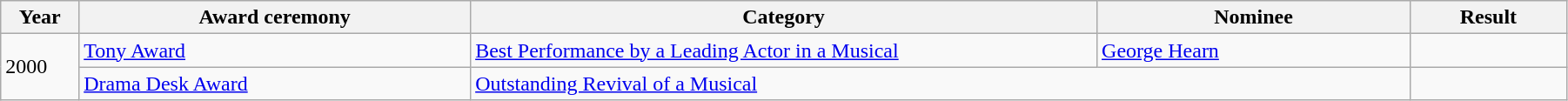<table class="wikitable" width="95%">
<tr>
<th width="5%">Year</th>
<th width="25%">Award ceremony</th>
<th width="40%">Category</th>
<th width="20%">Nominee</th>
<th width="10%">Result</th>
</tr>
<tr>
<td rowspan="2">2000</td>
<td><a href='#'>Tony Award</a></td>
<td><a href='#'>Best Performance by a Leading Actor in a Musical</a></td>
<td><a href='#'>George Hearn</a></td>
<td></td>
</tr>
<tr>
<td><a href='#'>Drama Desk Award</a></td>
<td colspan="2"><a href='#'>Outstanding Revival of a Musical</a></td>
<td></td>
</tr>
</table>
